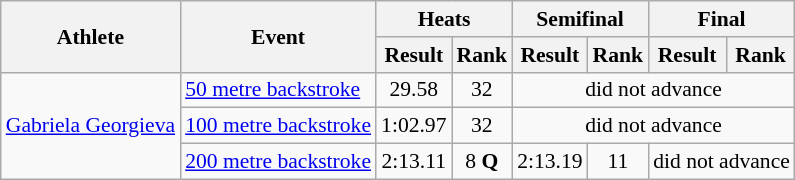<table class="wikitable" border="1" style="font-size:90%; text-align:center">
<tr>
<th rowspan="2">Athlete</th>
<th rowspan="2">Event</th>
<th colspan="2">Heats</th>
<th colspan="2">Semifinal</th>
<th colspan="2">Final</th>
</tr>
<tr>
<th>Result</th>
<th>Rank</th>
<th>Result</th>
<th>Rank</th>
<th>Result</th>
<th>Rank</th>
</tr>
<tr>
<td rowspan="3" align="left"><a href='#'>Gabriela Georgieva</a></td>
<td align="left"><a href='#'>50 metre backstroke</a></td>
<td>29.58</td>
<td>32</td>
<td colspan=4>did not advance</td>
</tr>
<tr>
<td align="left"><a href='#'>100 metre backstroke</a></td>
<td>1:02.97</td>
<td>32</td>
<td colspan=4>did not advance</td>
</tr>
<tr>
<td align="left"><a href='#'>200 metre backstroke</a></td>
<td>2:13.11</td>
<td>8 <strong>Q</strong></td>
<td>2:13.19</td>
<td>11</td>
<td colspan=2>did not advance</td>
</tr>
</table>
